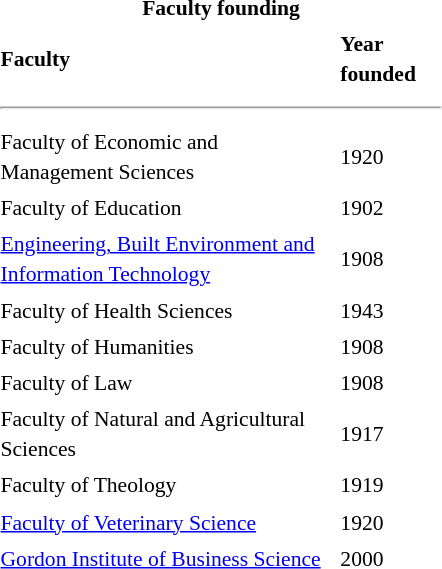<table class="toccolours" style="float:right; margin-left:1em; font-size:90%; line-height:1.4em; width:300px;">
<tr>
<th colspan="2" style="text-align: center;">Faculty founding</th>
</tr>
<tr>
<td><strong>Faculty</strong></td>
<td><strong>Year founded</strong></td>
</tr>
<tr>
<td colspan="2"><hr></td>
</tr>
<tr>
<td>Faculty of Economic and Management Sciences</td>
<td>1920</td>
</tr>
<tr>
<td>Faculty of Education</td>
<td>1902</td>
</tr>
<tr>
<td><a href='#'>Engineering, Built Environment and Information Technology</a></td>
<td>1908</td>
</tr>
<tr>
<td>Faculty of Health Sciences</td>
<td>1943</td>
</tr>
<tr>
<td>Faculty of Humanities</td>
<td>1908</td>
</tr>
<tr>
<td>Faculty of Law</td>
<td>1908</td>
</tr>
<tr>
<td>Faculty of Natural and Agricultural Sciences</td>
<td>1917</td>
</tr>
<tr>
<td>Faculty of Theology</td>
<td>1919</td>
</tr>
<tr>
<td><a href='#'>Faculty of Veterinary Science</a></td>
<td>1920</td>
</tr>
<tr>
<td><a href='#'>Gordon Institute of Business Science</a></td>
<td>2000</td>
</tr>
</table>
